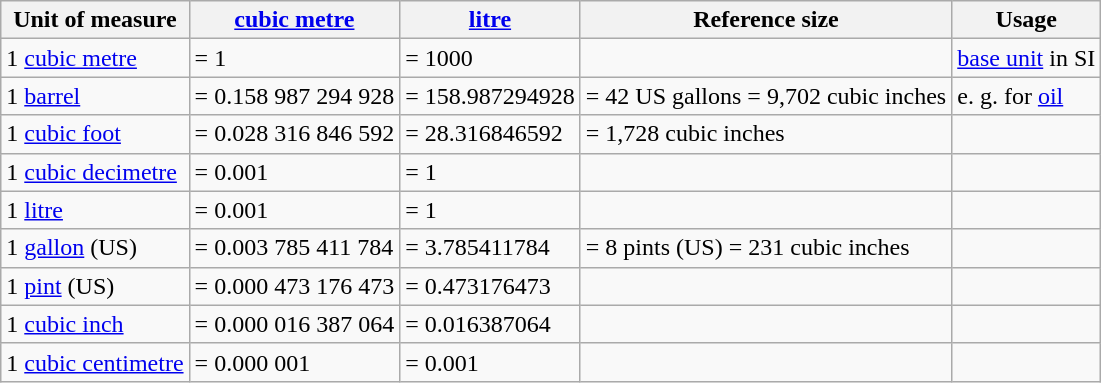<table class="wikitable sortable">
<tr>
<th>Unit of measure</th>
<th><a href='#'>cubic metre</a></th>
<th><a href='#'>litre</a></th>
<th>Reference size</th>
<th>Usage</th>
</tr>
<tr class="hintergrundfarbe 9">
<td>1 <a href='#'>cubic metre</a></td>
<td>= 1</td>
<td>= 1000</td>
<td></td>
<td><a href='#'>base unit</a> in SI</td>
</tr>
<tr>
<td>1 <a href='#'>barrel</a></td>
<td>= 0.158 987 294 928</td>
<td>= 158.987294928</td>
<td>= 42 US gallons = 9,702 cubic inches</td>
<td>e. g. for <a href='#'>oil</a></td>
</tr>
<tr>
<td>1 <a href='#'>cubic foot</a></td>
<td>= 0.028 316 846 592</td>
<td>= 28.316846592</td>
<td>= 1,728 cubic inches</td>
<td></td>
</tr>
<tr class="hintergrundfarbe 9">
<td>1 <a href='#'>cubic decimetre</a></td>
<td>= 0.001</td>
<td>= 1</td>
<td></td>
<td></td>
</tr>
<tr>
<td>1 <a href='#'>litre</a></td>
<td>= 0.001</td>
<td>= 1</td>
<td></td>
<td></td>
</tr>
<tr>
<td>1 <a href='#'>gallon</a> (US)</td>
<td>= 0.003 785 411 784</td>
<td>= 3.785411784</td>
<td>= 8 pints (US) = 231 cubic inches</td>
<td></td>
</tr>
<tr>
<td>1 <a href='#'>pint</a> (US)</td>
<td>= 0.000 473 176 473</td>
<td>= 0.473176473</td>
<td></td>
<td></td>
</tr>
<tr>
<td>1 <a href='#'>cubic inch</a></td>
<td>= 0.000 016 387 064</td>
<td>= 0.016387064</td>
<td></td>
<td></td>
</tr>
<tr class="hintergrundfarbe 9">
<td>1 <a href='#'>cubic centimetre</a></td>
<td>= 0.000 001</td>
<td>= 0.001</td>
<td></td>
<td></td>
</tr>
</table>
